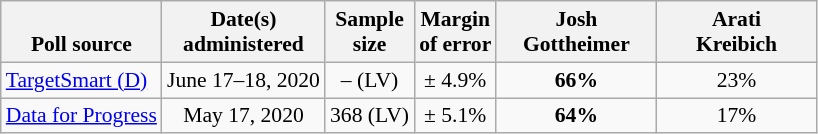<table class="wikitable" style="font-size:90%;text-align:center;">
<tr valign=bottom>
<th>Poll source</th>
<th>Date(s)<br>administered</th>
<th>Sample<br>size</th>
<th>Margin<br>of error</th>
<th style="width:100px;">Josh<br>Gottheimer</th>
<th style="width:100px;">Arati<br>Kreibich</th>
</tr>
<tr>
<td style="text-align:left;"><a href='#'>TargetSmart (D)</a></td>
<td>June 17–18, 2020</td>
<td>– (LV)</td>
<td>± 4.9%</td>
<td><strong>66%</strong></td>
<td>23%</td>
</tr>
<tr>
<td style="text-align:left;"><a href='#'>Data for Progress</a></td>
<td>May 17, 2020</td>
<td>368 (LV)</td>
<td>± 5.1%</td>
<td><strong>64%</strong></td>
<td>17%</td>
</tr>
</table>
